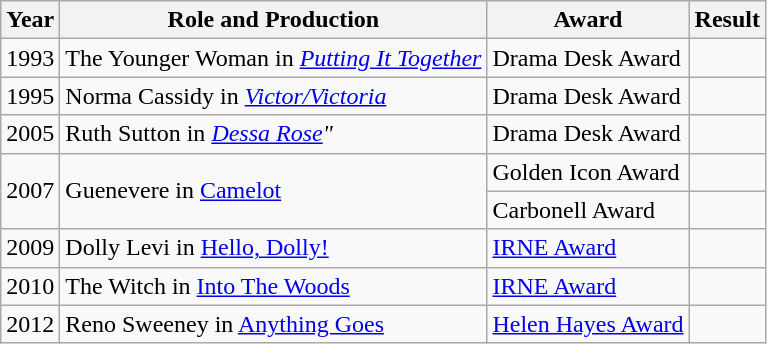<table class="wikitable sortable">
<tr>
<th>Year</th>
<th>Role and Production</th>
<th>Award</th>
<th>Result</th>
</tr>
<tr>
<td>1993</td>
<td>The Younger Woman in <em><a href='#'>Putting It Together</a></em></td>
<td>Drama Desk Award</td>
<td></td>
</tr>
<tr>
<td>1995</td>
<td>Norma Cassidy in <em><a href='#'>Victor/Victoria</a></em></td>
<td>Drama Desk Award</td>
<td></td>
</tr>
<tr>
<td>2005</td>
<td>Ruth Sutton in <em><a href='#'>Dessa Rose</a>"</td>
<td>Drama Desk Award</td>
<td></td>
</tr>
<tr>
<td rowspan=2>2007</td>
<td rowspan=2>Guenevere in </em><a href='#'>Camelot</a><em></td>
<td>Golden Icon Award</td>
<td></td>
</tr>
<tr>
<td>Carbonell Award</td>
<td></td>
</tr>
<tr>
<td>2009</td>
<td>Dolly Levi in </em><a href='#'>Hello, Dolly!</a><em></td>
<td><a href='#'>IRNE Award</a></td>
<td></td>
</tr>
<tr>
<td>2010</td>
<td>The Witch in </em><a href='#'>Into The Woods</a><em></td>
<td><a href='#'>IRNE Award</a></td>
<td></td>
</tr>
<tr>
<td>2012</td>
<td>Reno Sweeney in </em><a href='#'>Anything Goes</a><em></td>
<td><a href='#'>Helen Hayes Award</a></td>
<td></td>
</tr>
</table>
